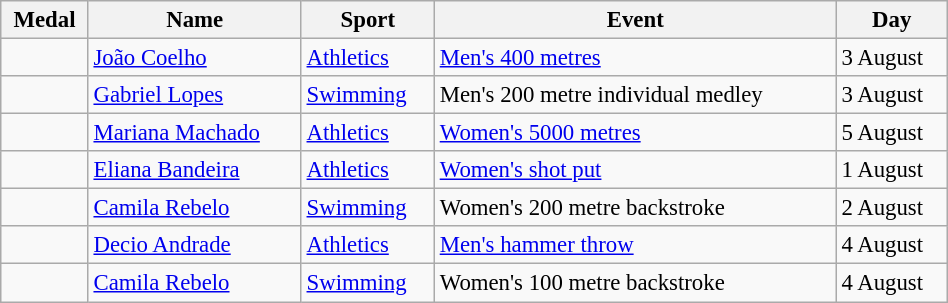<table class="wikitable sortable" style="font-size: 95%; width:50%">
<tr>
<th>Medal</th>
<th>Name</th>
<th>Sport</th>
<th>Event</th>
<th>Day</th>
</tr>
<tr>
<td></td>
<td><a href='#'>João Coelho</a></td>
<td><a href='#'>Athletics</a></td>
<td><a href='#'>Men's 400 metres</a></td>
<td>3 August</td>
</tr>
<tr>
<td></td>
<td><a href='#'>Gabriel Lopes</a></td>
<td><a href='#'>Swimming</a></td>
<td>Men's 200 metre individual medley</td>
<td>3 August</td>
</tr>
<tr>
<td></td>
<td><a href='#'>Mariana Machado</a></td>
<td><a href='#'>Athletics</a></td>
<td><a href='#'>Women's 5000 metres</a></td>
<td>5 August</td>
</tr>
<tr>
<td></td>
<td><a href='#'>Eliana Bandeira</a></td>
<td><a href='#'>Athletics</a></td>
<td><a href='#'>Women's shot put</a></td>
<td>1 August</td>
</tr>
<tr>
<td></td>
<td><a href='#'>Camila Rebelo</a></td>
<td><a href='#'>Swimming</a></td>
<td>Women's 200 metre backstroke</td>
<td>2 August</td>
</tr>
<tr>
<td></td>
<td><a href='#'>Decio Andrade</a></td>
<td><a href='#'>Athletics</a></td>
<td><a href='#'>Men's hammer throw</a></td>
<td>4 August</td>
</tr>
<tr>
<td></td>
<td><a href='#'>Camila Rebelo</a></td>
<td><a href='#'>Swimming</a></td>
<td>Women's 100 metre backstroke</td>
<td>4 August</td>
</tr>
</table>
